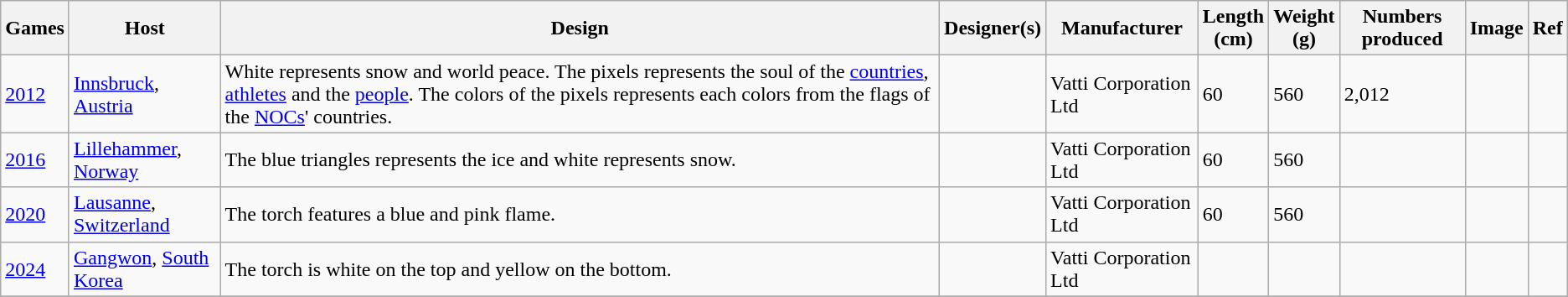<table class="wikitable sortable">
<tr>
<th scope="col">Games</th>
<th scope="col">Host</th>
<th scope="col">Design</th>
<th scope="col">Designer(s)</th>
<th scope="col">Manufacturer</th>
<th scope="col">Length<br>(cm)</th>
<th scope="col">Weight<br>(g)</th>
<th scope="col">Numbers produced</th>
<th scope="col">Image</th>
<th scope="col">Ref</th>
</tr>
<tr>
<td><a href='#'>2012</a></td>
<td><a href='#'>Innsbruck</a>, <a href='#'>Austria</a></td>
<td>White represents snow and world peace. The pixels represents the soul of the <a href='#'>countries</a>, <a href='#'>athletes</a> and the <a href='#'>people</a>. The colors of the pixels represents each colors from the flags of the <a href='#'>NOCs</a>' countries.</td>
<td></td>
<td>Vatti Corporation Ltd</td>
<td>60</td>
<td>560</td>
<td>2,012</td>
<td></td>
<td></td>
</tr>
<tr>
<td><a href='#'>2016</a></td>
<td><a href='#'>Lillehammer</a>, <a href='#'>Norway</a></td>
<td>The blue triangles represents the ice and white represents snow.</td>
<td></td>
<td>Vatti Corporation Ltd</td>
<td>60</td>
<td>560</td>
<td></td>
<td></td>
<td></td>
</tr>
<tr>
<td><a href='#'>2020</a></td>
<td><a href='#'>Lausanne</a>, <a href='#'>Switzerland</a></td>
<td>The torch features a blue and pink flame.</td>
<td></td>
<td>Vatti Corporation Ltd</td>
<td>60</td>
<td>560</td>
<td></td>
<td></td>
<td></td>
</tr>
<tr>
<td><a href='#'>2024</a></td>
<td><a href='#'>Gangwon</a>, <a href='#'>South Korea</a></td>
<td>The torch is white on the top and yellow on the bottom.</td>
<td></td>
<td>Vatti Corporation Ltd</td>
<td></td>
<td></td>
<td></td>
<td></td>
<td></td>
</tr>
<tr>
</tr>
</table>
